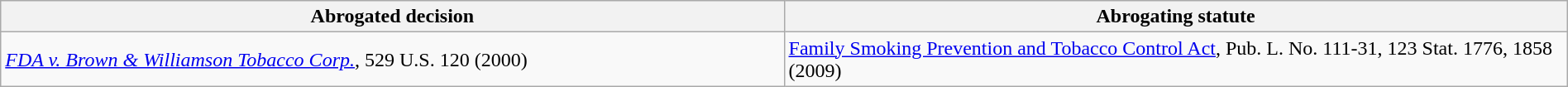<table class="wikitable" style="width:100%; margin:auto;">
<tr>
<th style="width:50%;">Abrogated decision</th>
<th style="width:50%;">Abrogating statute</th>
</tr>
<tr>
<td><em><a href='#'>FDA v. Brown & Williamson Tobacco Corp.</a></em>, 529 U.S. 120 (2000)</td>
<td><a href='#'>Family Smoking Prevention and Tobacco Control Act</a>, Pub. L. No. 111-31, 123 Stat. 1776, 1858 (2009)</td>
</tr>
</table>
